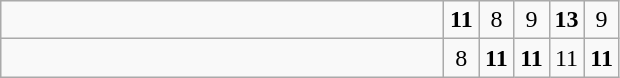<table class="wikitable">
<tr>
<td style="width:18em"></td>
<td align=center style="width:1em"><strong>11</strong></td>
<td align=center style="width:1em">8</td>
<td align=center style="width:1em">9</td>
<td align=center style="width:1em"><strong>13</strong></td>
<td align=center style="width:1em">9</td>
</tr>
<tr>
<td style="width:18em"><strong></strong></td>
<td align=center style="width:1em">8</td>
<td align=center style="width:1em"><strong>11</strong></td>
<td align=center style="width:1em"><strong>11</strong></td>
<td align=center style="width:1em">11</td>
<td align=center style="width:1em"><strong>11</strong></td>
</tr>
</table>
